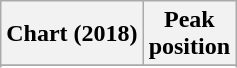<table class="wikitable sortable plainrowheaders" style="text-align:center">
<tr>
<th scope="col">Chart (2018)</th>
<th scope="col">Peak<br>position</th>
</tr>
<tr>
</tr>
<tr>
</tr>
<tr>
</tr>
<tr>
</tr>
<tr>
</tr>
<tr>
</tr>
</table>
